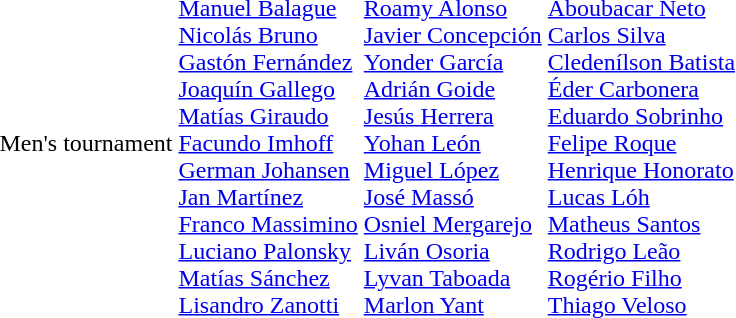<table>
<tr>
<td>Men's tournament</td>
<td><br><a href='#'>Manuel Balague</a><br><a href='#'>Nicolás Bruno</a><br><a href='#'>Gastón Fernández</a><br><a href='#'>Joaquín Gallego</a><br><a href='#'>Matías Giraudo</a><br><a href='#'>Facundo Imhoff</a><br><a href='#'>German Johansen</a><br><a href='#'>Jan Martínez</a><br><a href='#'>Franco Massimino</a><br><a href='#'>Luciano Palonsky</a><br><a href='#'>Matías Sánchez</a><br><a href='#'>Lisandro Zanotti</a></td>
<td><br><a href='#'>Roamy Alonso</a><br><a href='#'>Javier Concepción</a><br><a href='#'>Yonder García</a><br><a href='#'>Adrián Goide</a><br><a href='#'>Jesús Herrera</a><br><a href='#'>Yohan León</a><br><a href='#'>Miguel López</a><br><a href='#'>José Massó</a><br><a href='#'>Osniel Mergarejo</a><br><a href='#'>Liván Osoria</a><br><a href='#'>Lyvan Taboada</a><br><a href='#'>Marlon Yant</a></td>
<td><br><a href='#'>Aboubacar Neto</a><br><a href='#'>Carlos Silva</a><br><a href='#'>Cledenílson Batista</a><br><a href='#'>Éder Carbonera</a><br><a href='#'>Eduardo Sobrinho</a><br><a href='#'>Felipe Roque</a><br><a href='#'>Henrique Honorato</a><br><a href='#'>Lucas Lóh</a><br><a href='#'>Matheus Santos</a><br><a href='#'>Rodrigo Leão</a><br><a href='#'>Rogério Filho</a><br><a href='#'>Thiago Veloso</a></td>
</tr>
<tr>
</tr>
</table>
